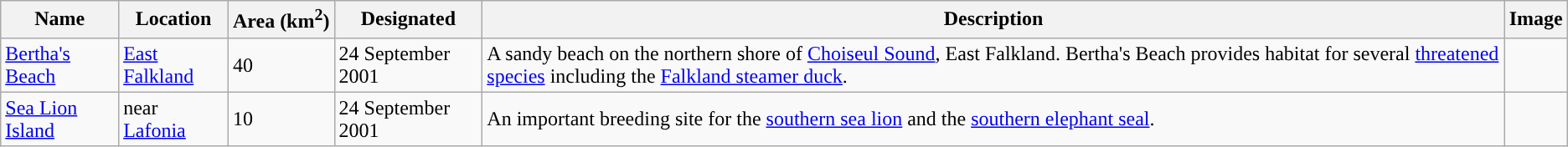<table class="wikitable sortable">
<tr>
<th style="background-color:">Name</th>
<th style="background-color:">Location</th>
<th style="background-color:">Area (km<sup>2</sup>)</th>
<th style="background-color:">Designated</th>
<th style="background-color:">Description</th>
<th style="background-color:">Image</th>
</tr>
<tr>
<td><a href='#'>Bertha's Beach</a></td>
<td><a href='#'>East Falkland</a><br><small></small></td>
<td>40</td>
<td>24 September 2001</td>
<td>A sandy beach on the northern shore of <a href='#'>Choiseul Sound</a>, East Falkland. Bertha's Beach provides habitat for several <a href='#'>threatened species</a> including the <a href='#'>Falkland steamer duck</a>.</td>
<td></td>
</tr>
<tr>
<td><a href='#'>Sea Lion Island</a></td>
<td>near <a href='#'>Lafonia</a><br><small></small></td>
<td>10</td>
<td>24 September 2001</td>
<td>An important breeding site for the <a href='#'>southern sea lion</a> and the <a href='#'>southern elephant seal</a>.</td>
<td></td>
</tr>
</table>
